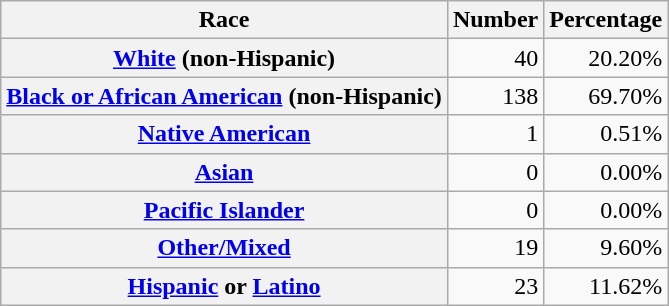<table class="wikitable" style="text-align:right">
<tr>
<th scope="col">Race</th>
<th scope="col">Number</th>
<th scope="col">Percentage</th>
</tr>
<tr>
<th scope="row"><a href='#'>White</a> (non-Hispanic)</th>
<td>40</td>
<td>20.20%</td>
</tr>
<tr>
<th scope="row"><a href='#'>Black or African American</a> (non-Hispanic)</th>
<td>138</td>
<td>69.70%</td>
</tr>
<tr>
<th scope="row"><a href='#'>Native American</a></th>
<td>1</td>
<td>0.51%</td>
</tr>
<tr>
<th scope="row"><a href='#'>Asian</a></th>
<td>0</td>
<td>0.00%</td>
</tr>
<tr>
<th scope="row"><a href='#'>Pacific Islander</a></th>
<td>0</td>
<td>0.00%</td>
</tr>
<tr>
<th scope="row"><a href='#'>Other/Mixed</a></th>
<td>19</td>
<td>9.60%</td>
</tr>
<tr>
<th scope="row"><a href='#'>Hispanic</a> or <a href='#'>Latino</a></th>
<td>23</td>
<td>11.62%</td>
</tr>
</table>
